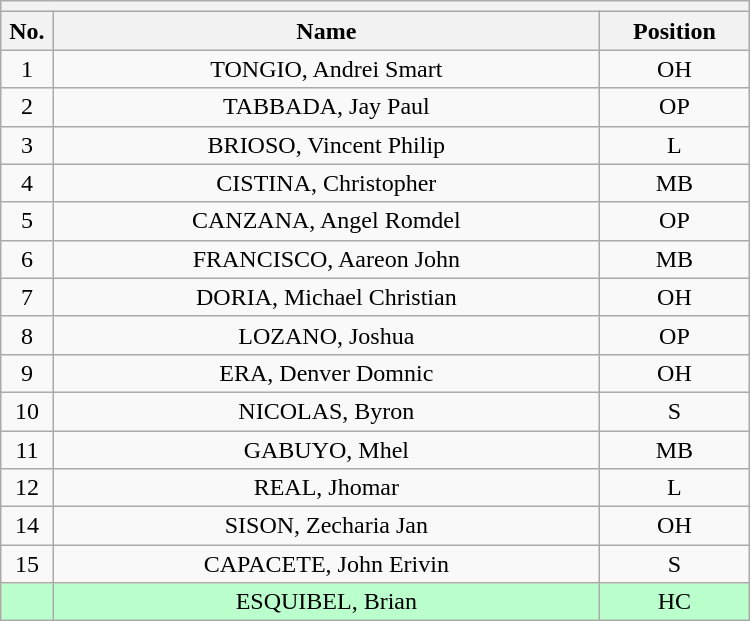<table class="wikitable mw-collapsible mw-collapsed" style="text-align:center; width:500px; border:none">
<tr>
<th style="text-align:left" colspan="3"></th>
</tr>
<tr>
<th style="width:7%">No.</th>
<th>Name</th>
<th style="width:20%">Position</th>
</tr>
<tr>
<td>1</td>
<td>TONGIO, Andrei Smart</td>
<td>OH</td>
</tr>
<tr>
<td>2</td>
<td>TABBADA, Jay Paul</td>
<td>OP</td>
</tr>
<tr>
<td>3</td>
<td>BRIOSO, Vincent Philip</td>
<td>L</td>
</tr>
<tr>
<td>4</td>
<td>CISTINA, Christopher</td>
<td>MB</td>
</tr>
<tr>
<td>5</td>
<td>CANZANA, Angel Romdel</td>
<td>OP</td>
</tr>
<tr>
<td>6</td>
<td>FRANCISCO, Aareon John</td>
<td>MB</td>
</tr>
<tr>
<td>7</td>
<td>DORIA, Michael Christian</td>
<td>OH</td>
</tr>
<tr>
<td>8</td>
<td>LOZANO, Joshua</td>
<td>OP</td>
</tr>
<tr>
<td>9</td>
<td>ERA, Denver Domnic</td>
<td>OH</td>
</tr>
<tr>
<td>10</td>
<td>NICOLAS, Byron</td>
<td>S</td>
</tr>
<tr>
<td>11</td>
<td>GABUYO, Mhel</td>
<td>MB</td>
</tr>
<tr>
<td>12</td>
<td>REAL, Jhomar</td>
<td>L</td>
</tr>
<tr>
<td>14</td>
<td>SISON, Zecharia Jan</td>
<td>OH</td>
</tr>
<tr>
<td>15</td>
<td>CAPACETE, John Erivin</td>
<td>S</td>
</tr>
<tr bgcolor=#BBFFCC>
<td></td>
<td>ESQUIBEL, Brian</td>
<td>HC</td>
</tr>
</table>
